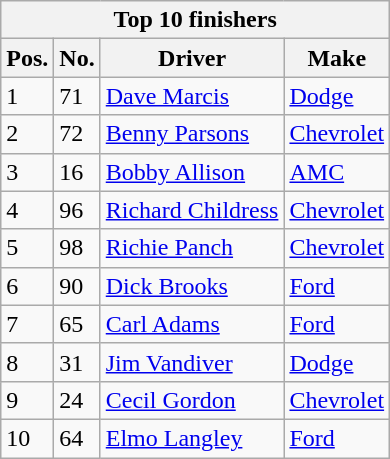<table class="wikitable">
<tr>
<th colspan="4">Top 10 finishers</th>
</tr>
<tr>
<th>Pos.</th>
<th>No.</th>
<th>Driver</th>
<th>Make</th>
</tr>
<tr>
<td>1</td>
<td>71</td>
<td><a href='#'>Dave Marcis</a></td>
<td><a href='#'>Dodge</a></td>
</tr>
<tr>
<td>2</td>
<td>72</td>
<td><a href='#'>Benny Parsons</a></td>
<td><a href='#'>Chevrolet</a></td>
</tr>
<tr>
<td>3</td>
<td>16</td>
<td><a href='#'>Bobby Allison</a></td>
<td><a href='#'>AMC</a></td>
</tr>
<tr>
<td>4</td>
<td>96</td>
<td><a href='#'>Richard Childress</a></td>
<td><a href='#'>Chevrolet</a></td>
</tr>
<tr>
<td>5</td>
<td>98</td>
<td><a href='#'>Richie Panch</a></td>
<td><a href='#'>Chevrolet</a></td>
</tr>
<tr>
<td>6</td>
<td>90</td>
<td><a href='#'>Dick Brooks</a></td>
<td><a href='#'>Ford</a></td>
</tr>
<tr>
<td>7</td>
<td>65</td>
<td><a href='#'>Carl Adams</a></td>
<td><a href='#'>Ford</a></td>
</tr>
<tr>
<td>8</td>
<td>31</td>
<td><a href='#'>Jim Vandiver</a></td>
<td><a href='#'>Dodge</a></td>
</tr>
<tr>
<td>9</td>
<td>24</td>
<td><a href='#'>Cecil Gordon</a></td>
<td><a href='#'>Chevrolet</a></td>
</tr>
<tr>
<td>10</td>
<td>64</td>
<td><a href='#'>Elmo Langley</a></td>
<td><a href='#'>Ford</a></td>
</tr>
</table>
